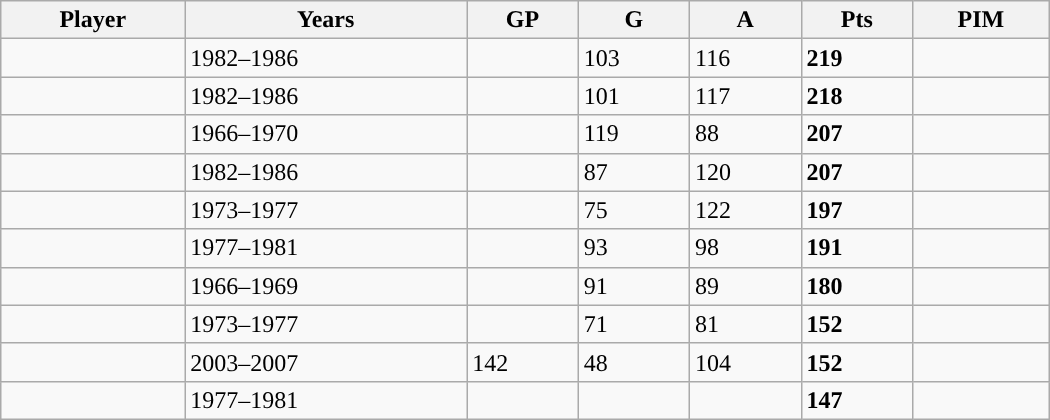<table class="wikitable sortable" width ="700" cellpadding="1" border="1" cellspacing="0">
<tr>
<th>Player</th>
<th>Years</th>
<th>GP</th>
<th>G</th>
<th>A</th>
<th>Pts</th>
<th>PIM</th>
</tr>
<tr>
<td></td>
<td>1982–1986</td>
<td></td>
<td>103</td>
<td>116</td>
<td><strong>219</strong></td>
<td></td>
</tr>
<tr>
<td></td>
<td>1982–1986</td>
<td></td>
<td>101</td>
<td>117</td>
<td><strong>218</strong></td>
<td></td>
</tr>
<tr>
<td></td>
<td>1966–1970</td>
<td></td>
<td>119</td>
<td>88</td>
<td><strong>207</strong></td>
<td></td>
</tr>
<tr>
<td></td>
<td>1982–1986</td>
<td></td>
<td>87</td>
<td>120</td>
<td><strong>207</strong></td>
<td></td>
</tr>
<tr>
<td></td>
<td>1973–1977</td>
<td></td>
<td>75</td>
<td>122</td>
<td><strong>197</strong></td>
<td></td>
</tr>
<tr>
<td></td>
<td>1977–1981</td>
<td></td>
<td>93</td>
<td>98</td>
<td><strong>191</strong></td>
<td></td>
</tr>
<tr>
<td></td>
<td>1966–1969</td>
<td></td>
<td>91</td>
<td>89</td>
<td><strong>180</strong></td>
<td></td>
</tr>
<tr>
<td></td>
<td>1973–1977</td>
<td></td>
<td>71</td>
<td>81</td>
<td><strong>152</strong></td>
<td></td>
</tr>
<tr>
<td></td>
<td>2003–2007</td>
<td>142</td>
<td>48</td>
<td>104</td>
<td><strong>152</strong></td>
<td></td>
</tr>
<tr>
<td></td>
<td>1977–1981</td>
<td></td>
<td></td>
<td></td>
<td><strong>147</strong></td>
<td></td>
</tr>
</table>
